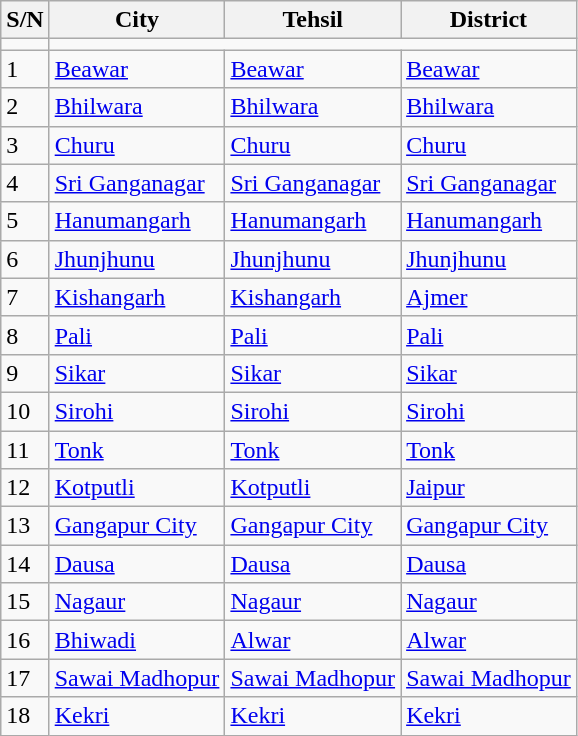<table class="wikitable">
<tr>
<th>S/N</th>
<th>City</th>
<th>Tehsil</th>
<th>District</th>
</tr>
<tr>
<td></td>
</tr>
<tr>
<td>1</td>
<td><a href='#'>Beawar</a></td>
<td><a href='#'>Beawar</a></td>
<td><a href='#'>Beawar</a></td>
</tr>
<tr>
<td>2</td>
<td><a href='#'>Bhilwara</a></td>
<td><a href='#'>Bhilwara</a></td>
<td><a href='#'>Bhilwara</a></td>
</tr>
<tr>
<td>3</td>
<td><a href='#'>Churu</a></td>
<td><a href='#'>Churu</a></td>
<td><a href='#'>Churu</a></td>
</tr>
<tr>
<td>4</td>
<td><a href='#'>Sri Ganganagar</a></td>
<td><a href='#'>Sri Ganganagar</a></td>
<td><a href='#'>Sri Ganganagar</a></td>
</tr>
<tr>
<td>5</td>
<td><a href='#'>Hanumangarh</a></td>
<td><a href='#'>Hanumangarh</a></td>
<td><a href='#'>Hanumangarh</a></td>
</tr>
<tr>
<td>6</td>
<td><a href='#'>Jhunjhunu</a></td>
<td><a href='#'>Jhunjhunu</a></td>
<td><a href='#'>Jhunjhunu</a></td>
</tr>
<tr>
<td>7</td>
<td><a href='#'>Kishangarh</a></td>
<td><a href='#'>Kishangarh</a></td>
<td><a href='#'>Ajmer</a></td>
</tr>
<tr>
<td>8</td>
<td><a href='#'>Pali</a></td>
<td><a href='#'>Pali</a></td>
<td><a href='#'>Pali</a></td>
</tr>
<tr>
<td>9</td>
<td><a href='#'>Sikar</a></td>
<td><a href='#'>Sikar</a></td>
<td><a href='#'>Sikar</a></td>
</tr>
<tr>
<td>10</td>
<td><a href='#'>Sirohi</a></td>
<td><a href='#'>Sirohi</a></td>
<td><a href='#'>Sirohi</a></td>
</tr>
<tr>
<td>11</td>
<td><a href='#'>Tonk</a></td>
<td><a href='#'>Tonk</a></td>
<td><a href='#'>Tonk</a></td>
</tr>
<tr>
<td>12</td>
<td><a href='#'>Kotputli</a></td>
<td><a href='#'>Kotputli</a></td>
<td><a href='#'>Jaipur</a></td>
</tr>
<tr>
<td>13</td>
<td><a href='#'>Gangapur City</a></td>
<td><a href='#'>Gangapur City</a></td>
<td><a href='#'>Gangapur City</a></td>
</tr>
<tr>
<td>14</td>
<td><a href='#'>Dausa</a></td>
<td><a href='#'>Dausa</a></td>
<td><a href='#'>Dausa</a></td>
</tr>
<tr>
<td>15</td>
<td><a href='#'>Nagaur</a></td>
<td><a href='#'>Nagaur</a></td>
<td><a href='#'>Nagaur</a></td>
</tr>
<tr>
<td>16</td>
<td><a href='#'>Bhiwadi</a></td>
<td><a href='#'>Alwar</a></td>
<td><a href='#'>Alwar</a></td>
</tr>
<tr>
<td>17</td>
<td><a href='#'>Sawai Madhopur</a></td>
<td><a href='#'>Sawai Madhopur</a></td>
<td><a href='#'>Sawai Madhopur</a></td>
</tr>
<tr>
<td>18</td>
<td><a href='#'>Kekri</a></td>
<td><a href='#'>Kekri</a></td>
<td><a href='#'>Kekri</a></td>
</tr>
</table>
